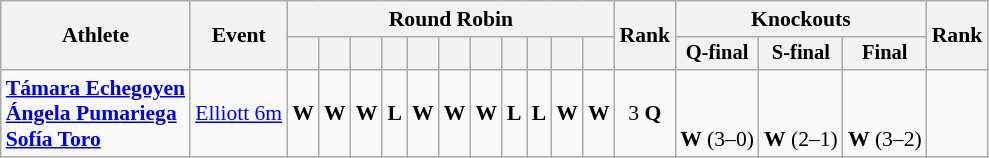<table class=wikitable style="font-size:90%">
<tr>
<th rowspan=2>Athlete</th>
<th rowspan=2>Event</th>
<th colspan="11">Round Robin</th>
<th rowspan="2">Rank</th>
<th colspan="3">Knockouts</th>
<th rowspan="2">Rank</th>
</tr>
<tr style="vertical-align:bottom; font-size:95%">
<th></th>
<th></th>
<th></th>
<th></th>
<th></th>
<th></th>
<th></th>
<th></th>
<th></th>
<th></th>
<th></th>
<th valign=middle>Q-final</th>
<th valign=middle>S-final</th>
<th valign=middle>Final</th>
</tr>
<tr align=center>
<td align=left><strong><a href='#'>Támara Echegoyen</a></strong><br><strong><a href='#'>Ángela Pumariega</a></strong><br><strong><a href='#'>Sofía Toro</a></strong></td>
<td align=left><a href='#'>Elliott 6m</a></td>
<td><strong>W</strong></td>
<td><strong>W</strong></td>
<td><strong>W</strong></td>
<td><strong>L</strong></td>
<td><strong>W</strong></td>
<td><strong>W</strong></td>
<td><strong>W</strong></td>
<td><strong>L</strong></td>
<td><strong>L</strong></td>
<td><strong>W</strong></td>
<td><strong>W</strong></td>
<td>3 <strong>Q</strong></td>
<td valign=bottom><br><strong>W</strong> (3–0)</td>
<td valign=bottom><br><strong>W</strong> (2–1)</td>
<td valign=bottom><br><strong>W</strong> (3–2)</td>
<td></td>
</tr>
</table>
